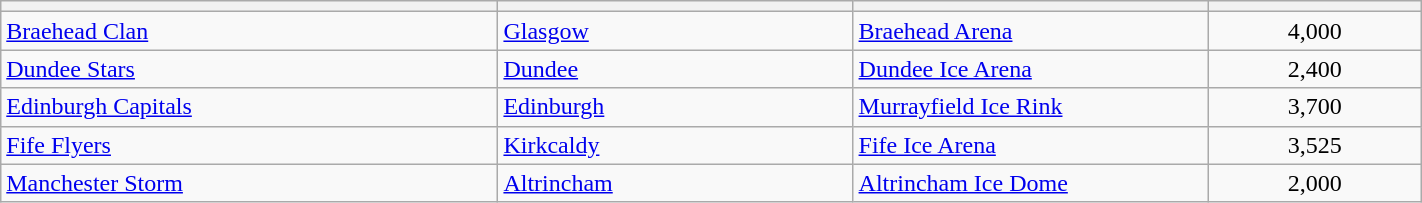<table class="wikitable" style="width: 75%">
<tr>
<th width="35%"></th>
<th width="25%"></th>
<th width="25%"></th>
<th width="15%"></th>
</tr>
<tr align=left>
<td><a href='#'>Braehead Clan</a></td>
<td> <a href='#'>Glasgow</a></td>
<td><a href='#'>Braehead Arena</a></td>
<td align=center>4,000</td>
</tr>
<tr align=left>
<td><a href='#'>Dundee Stars</a></td>
<td> <a href='#'>Dundee</a></td>
<td><a href='#'>Dundee Ice Arena</a></td>
<td align=center>2,400</td>
</tr>
<tr align=left>
<td><a href='#'>Edinburgh Capitals</a></td>
<td> <a href='#'>Edinburgh</a></td>
<td><a href='#'>Murrayfield Ice Rink</a></td>
<td align=center>3,700</td>
</tr>
<tr align=left>
<td><a href='#'>Fife Flyers</a></td>
<td> <a href='#'>Kirkcaldy</a></td>
<td><a href='#'>Fife Ice Arena</a></td>
<td align=center>3,525</td>
</tr>
<tr align=left>
<td><a href='#'>Manchester Storm</a></td>
<td> <a href='#'>Altrincham</a></td>
<td><a href='#'>Altrincham Ice Dome</a></td>
<td align=center>2,000</td>
</tr>
</table>
